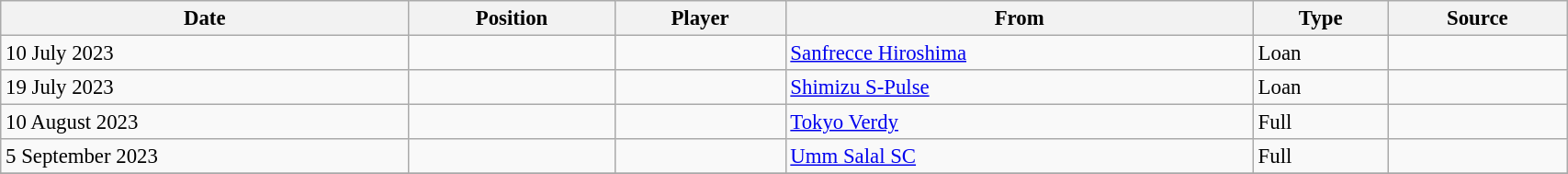<table class="wikitable sortable" style="width:90%; text-align:center; font-size:95%; text-align:left;">
<tr>
<th>Date</th>
<th>Position</th>
<th>Player</th>
<th>From</th>
<th>Type</th>
<th>Source</th>
</tr>
<tr>
<td>10 July 2023</td>
<td></td>
<td></td>
<td> <a href='#'>Sanfrecce Hiroshima</a></td>
<td>Loan</td>
<td></td>
</tr>
<tr>
<td>19 July 2023</td>
<td></td>
<td></td>
<td> <a href='#'>Shimizu S-Pulse</a></td>
<td>Loan</td>
<td></td>
</tr>
<tr>
<td>10 August 2023</td>
<td></td>
<td></td>
<td> <a href='#'>Tokyo Verdy</a></td>
<td>Full</td>
<td></td>
</tr>
<tr>
<td>5 September 2023</td>
<td></td>
<td></td>
<td> <a href='#'>Umm Salal SC</a></td>
<td>Full</td>
<td></td>
</tr>
<tr>
</tr>
</table>
